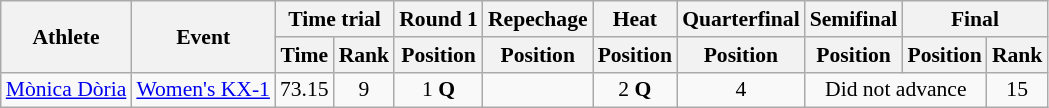<table class=wikitable style=font-size:90%;text-align:center>
<tr>
<th rowspan=2>Athlete</th>
<th rowspan=2>Event</th>
<th colspan=2>Time trial</th>
<th>Round 1</th>
<th>Repechage</th>
<th>Heat</th>
<th>Quarterfinal</th>
<th>Semifinal</th>
<th colspan=2>Final</th>
</tr>
<tr style-font-size:95%>
<th>Time</th>
<th>Rank</th>
<th>Position</th>
<th>Position</th>
<th>Position</th>
<th>Position</th>
<th>Position</th>
<th>Position</th>
<th>Rank</th>
</tr>
<tr>
<td align=left><a href='#'>Mònica Dòria</a></td>
<td align=left><a href='#'>Women's KX-1</a></td>
<td>73.15</td>
<td>9</td>
<td>1 <strong>Q</strong></td>
<td></td>
<td>2 <strong>Q</strong></td>
<td>4</td>
<td colspan=2>Did not advance</td>
<td>15</td>
</tr>
</table>
